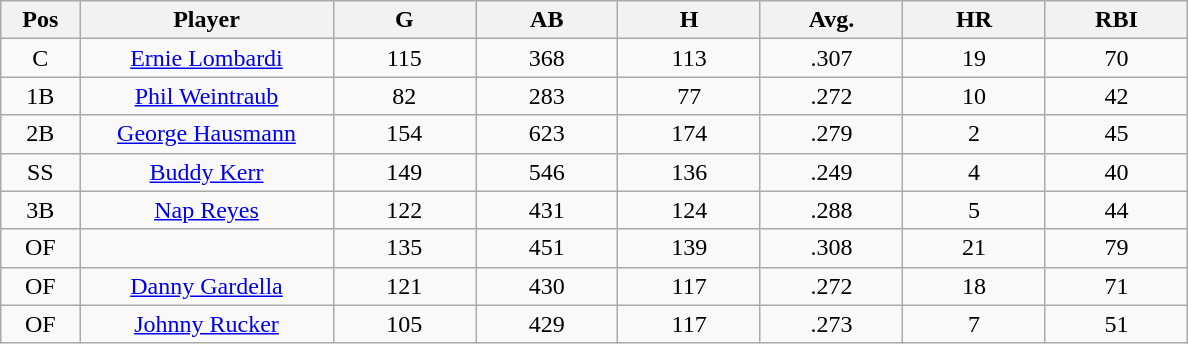<table class="wikitable sortable">
<tr>
<th bgcolor="#DDDDFF" width="5%">Pos</th>
<th bgcolor="#DDDDFF" width="16%">Player</th>
<th bgcolor="#DDDDFF" width="9%">G</th>
<th bgcolor="#DDDDFF" width="9%">AB</th>
<th bgcolor="#DDDDFF" width="9%">H</th>
<th bgcolor="#DDDDFF" width="9%">Avg.</th>
<th bgcolor="#DDDDFF" width="9%">HR</th>
<th bgcolor="#DDDDFF" width="9%">RBI</th>
</tr>
<tr align="center">
<td>C</td>
<td><a href='#'>Ernie Lombardi</a></td>
<td>115</td>
<td>368</td>
<td>113</td>
<td>.307</td>
<td>19</td>
<td>70</td>
</tr>
<tr align="center">
<td>1B</td>
<td><a href='#'>Phil Weintraub</a></td>
<td>82</td>
<td>283</td>
<td>77</td>
<td>.272</td>
<td>10</td>
<td>42</td>
</tr>
<tr align="center">
<td>2B</td>
<td><a href='#'>George Hausmann</a></td>
<td>154</td>
<td>623</td>
<td>174</td>
<td>.279</td>
<td>2</td>
<td>45</td>
</tr>
<tr align="center">
<td>SS</td>
<td><a href='#'>Buddy Kerr</a></td>
<td>149</td>
<td>546</td>
<td>136</td>
<td>.249</td>
<td>4</td>
<td>40</td>
</tr>
<tr align="center">
<td>3B</td>
<td><a href='#'>Nap Reyes</a></td>
<td>122</td>
<td>431</td>
<td>124</td>
<td>.288</td>
<td>5</td>
<td>44</td>
</tr>
<tr align="center">
<td>OF</td>
<td></td>
<td>135</td>
<td>451</td>
<td>139</td>
<td>.308</td>
<td>21</td>
<td>79</td>
</tr>
<tr align="center">
<td>OF</td>
<td><a href='#'>Danny Gardella</a></td>
<td>121</td>
<td>430</td>
<td>117</td>
<td>.272</td>
<td>18</td>
<td>71</td>
</tr>
<tr align="center">
<td>OF</td>
<td><a href='#'>Johnny Rucker</a></td>
<td>105</td>
<td>429</td>
<td>117</td>
<td>.273</td>
<td>7</td>
<td>51</td>
</tr>
</table>
